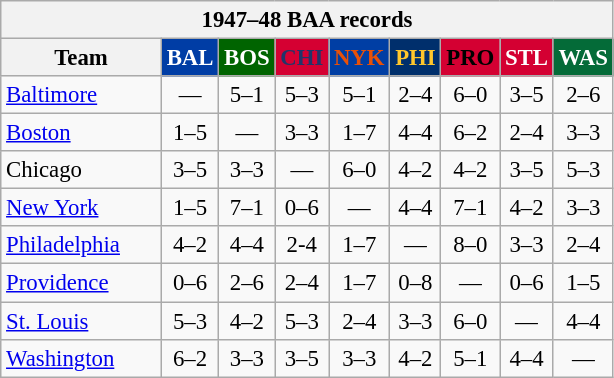<table class="wikitable" style="font-size:95%; text-align:center;">
<tr>
<th colspan=12>1947–48 BAA records</th>
</tr>
<tr>
<th width=100>Team</th>
<th style="background: #003DA5;color:#FFFFFF;width=35">BAL</th>
<th style="background:#006400;color:#FFFFFF;width=35">BOS</th>
<th style="background:#D50032;color:#22356A;width=35">CHI</th>
<th style="background:#003EA4;color:#E85109;width=35">NYK</th>
<th style="background:#002F6C;color:#FFC72C;width=35">PHI</th>
<th style="background:#D40032;color:#000000;width=35">PRO</th>
<th style="background:#D40032;color:#FFFFFF;width=35">STL</th>
<th style="background:#046B38;color:#FFFFFF;width=35">WAS</th>
</tr>
<tr>
<td style="text-align:left;"><a href='#'>Baltimore</a></td>
<td>—</td>
<td>5–1</td>
<td>5–3</td>
<td>5–1</td>
<td>2–4</td>
<td>6–0</td>
<td>3–5</td>
<td>2–6</td>
</tr>
<tr>
<td style="text-align:left;"><a href='#'>Boston</a></td>
<td>1–5</td>
<td>—</td>
<td>3–3</td>
<td>1–7</td>
<td>4–4</td>
<td>6–2</td>
<td>2–4</td>
<td>3–3</td>
</tr>
<tr>
<td style="text-align:left;">Chicago</td>
<td>3–5</td>
<td>3–3</td>
<td>—</td>
<td>6–0</td>
<td>4–2</td>
<td>4–2</td>
<td>3–5</td>
<td>5–3</td>
</tr>
<tr>
<td style="text-align:left;"><a href='#'>New York</a></td>
<td>1–5</td>
<td>7–1</td>
<td>0–6</td>
<td>—</td>
<td>4–4</td>
<td>7–1</td>
<td>4–2</td>
<td>3–3</td>
</tr>
<tr>
<td style="text-align:left;"><a href='#'>Philadelphia</a></td>
<td>4–2</td>
<td>4–4</td>
<td>2-4</td>
<td>1–7</td>
<td>—</td>
<td>8–0</td>
<td>3–3</td>
<td>2–4</td>
</tr>
<tr>
<td style="text-align:left;"><a href='#'>Providence</a></td>
<td>0–6</td>
<td>2–6</td>
<td>2–4</td>
<td>1–7</td>
<td>0–8</td>
<td>—</td>
<td>0–6</td>
<td>1–5</td>
</tr>
<tr>
<td style="text-align:left;"><a href='#'>St. Louis</a></td>
<td>5–3</td>
<td>4–2</td>
<td>5–3</td>
<td>2–4</td>
<td>3–3</td>
<td>6–0</td>
<td>—</td>
<td>4–4</td>
</tr>
<tr>
<td style="text-align:left;"><a href='#'>Washington</a></td>
<td>6–2</td>
<td>3–3</td>
<td>3–5</td>
<td>3–3</td>
<td>4–2</td>
<td>5–1</td>
<td>4–4</td>
<td>—</td>
</tr>
</table>
